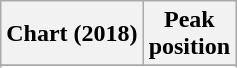<table class="wikitable sortable plainrowheaders" style="text-align:center">
<tr>
<th scope="col">Chart (2018)</th>
<th scope="col">Peak<br> position</th>
</tr>
<tr>
</tr>
<tr>
</tr>
<tr>
</tr>
<tr>
</tr>
<tr>
</tr>
<tr>
</tr>
<tr>
</tr>
</table>
